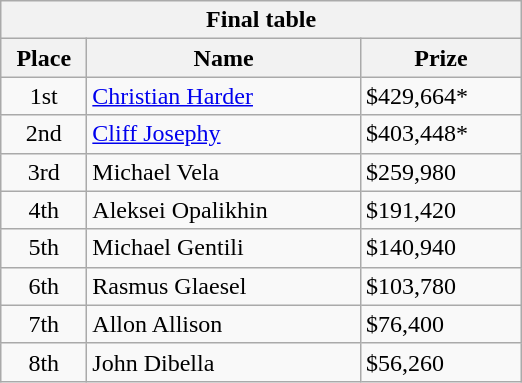<table class="wikitable">
<tr>
<th colspan="3">Final table</th>
</tr>
<tr>
<th style="width:50px;">Place</th>
<th style="width:175px;">Name</th>
<th style="width:100px;">Prize</th>
</tr>
<tr>
<td style="text-align:center;">1st</td>
<td> <a href='#'>Christian Harder</a></td>
<td>$429,664*</td>
</tr>
<tr>
<td style="text-align:center;">2nd</td>
<td> <a href='#'>Cliff Josephy</a></td>
<td>$403,448*</td>
</tr>
<tr>
<td style="text-align:center;">3rd</td>
<td> Michael Vela</td>
<td>$259,980</td>
</tr>
<tr>
<td style="text-align:center;">4th</td>
<td> Aleksei Opalikhin</td>
<td>$191,420</td>
</tr>
<tr>
<td style="text-align:center;">5th</td>
<td> Michael Gentili</td>
<td>$140,940</td>
</tr>
<tr>
<td style="text-align:center;">6th</td>
<td> Rasmus Glaesel</td>
<td>$103,780</td>
</tr>
<tr>
<td style="text-align:center;">7th</td>
<td> Allon Allison</td>
<td>$76,400</td>
</tr>
<tr>
<td style="text-align:center;">8th</td>
<td> John Dibella</td>
<td>$56,260</td>
</tr>
</table>
